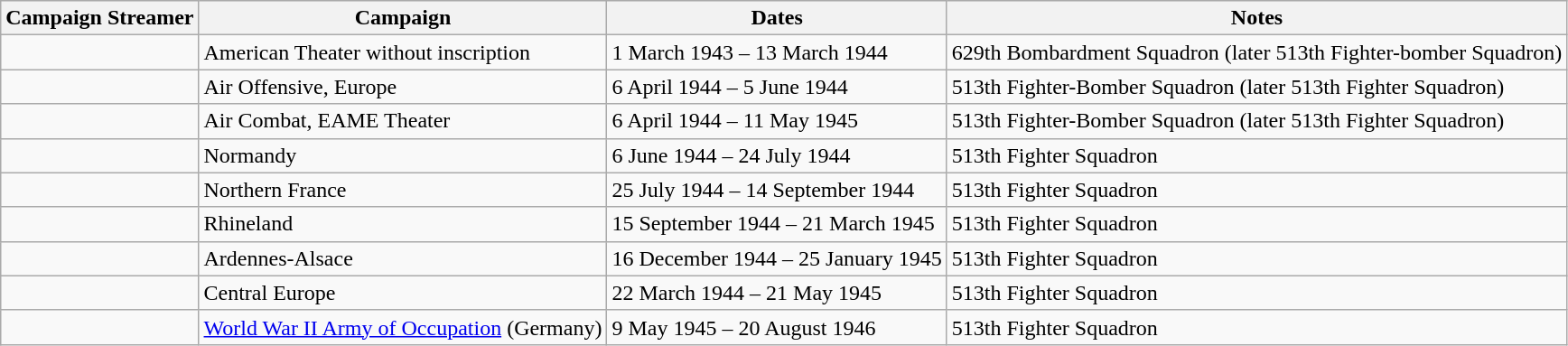<table class="wikitable">
<tr style="background:#efefef;">
<th>Campaign Streamer</th>
<th>Campaign</th>
<th>Dates</th>
<th>Notes</th>
</tr>
<tr>
<td></td>
<td>American Theater without inscription</td>
<td>1 March 1943 – 13 March 1944</td>
<td>629th Bombardment Squadron (later 513th Fighter-bomber Squadron)</td>
</tr>
<tr>
<td></td>
<td>Air Offensive, Europe</td>
<td>6 April 1944 – 5 June 1944</td>
<td>513th Fighter-Bomber Squadron (later 513th Fighter Squadron)</td>
</tr>
<tr>
<td></td>
<td>Air Combat, EAME Theater</td>
<td>6 April 1944 – 11 May 1945</td>
<td>513th Fighter-Bomber Squadron (later 513th Fighter Squadron)</td>
</tr>
<tr>
<td></td>
<td>Normandy</td>
<td>6 June 1944 – 24 July 1944</td>
<td>513th Fighter Squadron</td>
</tr>
<tr>
<td></td>
<td>Northern France</td>
<td>25 July 1944 – 14 September 1944</td>
<td>513th Fighter Squadron</td>
</tr>
<tr>
<td></td>
<td>Rhineland</td>
<td>15 September 1944 – 21 March 1945</td>
<td>513th Fighter Squadron</td>
</tr>
<tr>
<td></td>
<td>Ardennes-Alsace</td>
<td>16 December 1944 – 25 January 1945</td>
<td>513th Fighter Squadron</td>
</tr>
<tr>
<td></td>
<td>Central Europe</td>
<td>22 March 1944 – 21 May 1945</td>
<td>513th Fighter Squadron</td>
</tr>
<tr>
<td></td>
<td><a href='#'>World War II Army of Occupation</a> (Germany)</td>
<td>9 May 1945 – 20 August 1946</td>
<td>513th Fighter Squadron</td>
</tr>
</table>
